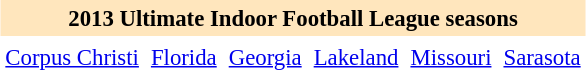<table cellspacing="2" cellpadding="3" class="toccolours" style="font-size: 95%; margin: auto; text-align: center;">
<tr>
<th colspan="20" style="background-color: #FFE6BD;"><strong>2013 Ultimate Indoor Football League seasons</strong></th>
</tr>
<tr>
<td style=><a href='#'>Corpus Christi</a></td>
<td style=><a href='#'>Florida</a></td>
<td style=><a href='#'>Georgia</a></td>
<td style=><a href='#'>Lakeland</a></td>
<td style=><a href='#'>Missouri</a></td>
<td style=><a href='#'>Sarasota</a></td>
</tr>
<tr>
</tr>
</table>
